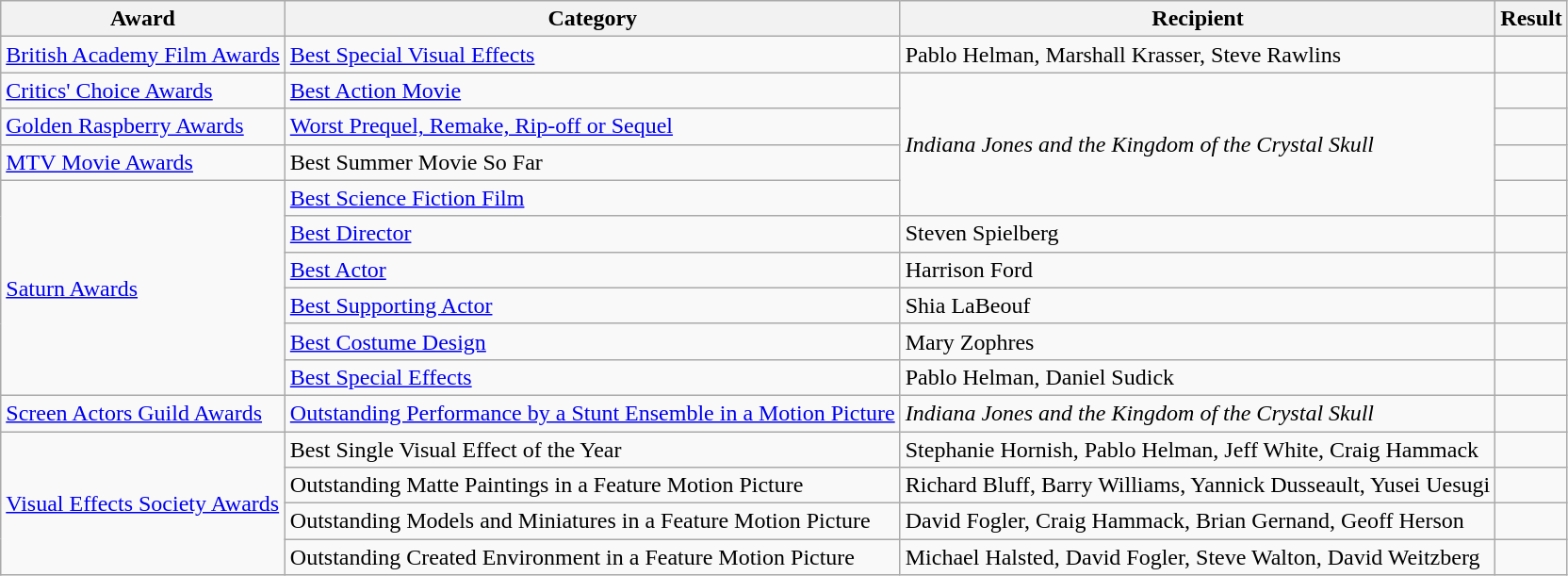<table class="wikitable plainrowheaders sortable">
<tr>
<th scope="col">Award</th>
<th scope="col">Category</th>
<th scope="col">Recipient</th>
<th scope="col">Result</th>
</tr>
<tr>
<td><a href='#'>British Academy Film Awards</a></td>
<td><a href='#'>Best Special Visual Effects</a></td>
<td>Pablo Helman, Marshall Krasser, Steve Rawlins</td>
<td></td>
</tr>
<tr>
<td><a href='#'>Critics' Choice Awards</a></td>
<td><a href='#'>Best Action Movie</a></td>
<td rowspan="4"><em>Indiana Jones and the Kingdom of the Crystal Skull</em></td>
<td></td>
</tr>
<tr>
<td><a href='#'>Golden Raspberry Awards</a></td>
<td><a href='#'>Worst Prequel, Remake, Rip-off or Sequel</a></td>
<td></td>
</tr>
<tr>
<td><a href='#'>MTV Movie Awards</a></td>
<td>Best Summer Movie So Far</td>
<td></td>
</tr>
<tr>
<td rowspan="6"><a href='#'>Saturn Awards</a></td>
<td><a href='#'>Best Science Fiction Film</a></td>
<td></td>
</tr>
<tr>
<td><a href='#'>Best Director</a></td>
<td>Steven Spielberg</td>
<td></td>
</tr>
<tr>
<td><a href='#'>Best Actor</a></td>
<td>Harrison Ford</td>
<td></td>
</tr>
<tr>
<td><a href='#'>Best Supporting Actor</a></td>
<td>Shia LaBeouf</td>
<td></td>
</tr>
<tr>
<td><a href='#'>Best Costume Design</a></td>
<td>Mary Zophres</td>
<td></td>
</tr>
<tr>
<td><a href='#'>Best Special Effects</a></td>
<td>Pablo Helman, Daniel Sudick</td>
<td></td>
</tr>
<tr>
<td><a href='#'>Screen Actors Guild Awards</a></td>
<td><a href='#'>Outstanding Performance by a Stunt Ensemble in a Motion Picture</a></td>
<td><em>Indiana Jones and the Kingdom of the Crystal Skull</em></td>
<td></td>
</tr>
<tr>
<td rowspan="4"><a href='#'>Visual Effects Society Awards</a></td>
<td>Best Single Visual Effect of the Year</td>
<td>Stephanie Hornish, Pablo Helman, Jeff White, Craig Hammack</td>
<td></td>
</tr>
<tr>
<td>Outstanding Matte Paintings in a Feature Motion Picture</td>
<td>Richard Bluff, Barry Williams, Yannick Dusseault, Yusei Uesugi</td>
<td></td>
</tr>
<tr>
<td>Outstanding Models and Miniatures in a Feature Motion Picture</td>
<td>David Fogler, Craig Hammack, Brian Gernand, Geoff Herson</td>
<td></td>
</tr>
<tr>
<td>Outstanding Created Environment in a Feature Motion Picture</td>
<td>Michael Halsted, David Fogler, Steve Walton, David Weitzberg</td>
<td></td>
</tr>
</table>
